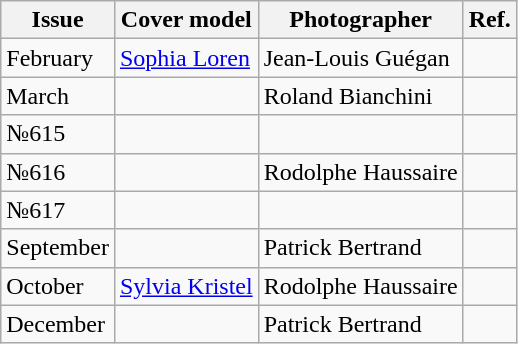<table class="wikitable">
<tr>
<th>Issue</th>
<th>Cover model</th>
<th>Photographer</th>
<th>Ref.</th>
</tr>
<tr>
<td>February</td>
<td><a href='#'>Sophia Loren</a></td>
<td>Jean-Louis Guégan</td>
<td></td>
</tr>
<tr>
<td>March</td>
<td></td>
<td>Roland Bianchini</td>
<td></td>
</tr>
<tr>
<td>№615</td>
<td></td>
<td></td>
<td></td>
</tr>
<tr>
<td>№616</td>
<td></td>
<td>Rodolphe Haussaire</td>
<td></td>
</tr>
<tr>
<td>№617</td>
<td></td>
<td></td>
<td></td>
</tr>
<tr>
<td>September</td>
<td></td>
<td>Patrick Bertrand</td>
<td></td>
</tr>
<tr>
<td>October</td>
<td><a href='#'>Sylvia Kristel</a></td>
<td>Rodolphe Haussaire</td>
<td></td>
</tr>
<tr>
<td>December</td>
<td></td>
<td>Patrick Bertrand</td>
<td></td>
</tr>
</table>
